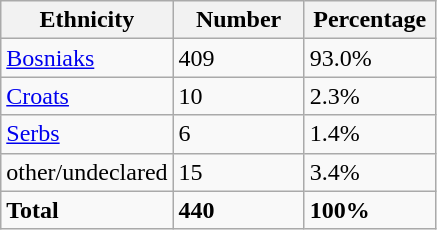<table class="wikitable">
<tr>
<th width="100px">Ethnicity</th>
<th width="80px">Number</th>
<th width="80px">Percentage</th>
</tr>
<tr>
<td><a href='#'>Bosniaks</a></td>
<td>409</td>
<td>93.0%</td>
</tr>
<tr>
<td><a href='#'>Croats</a></td>
<td>10</td>
<td>2.3%</td>
</tr>
<tr>
<td><a href='#'>Serbs</a></td>
<td>6</td>
<td>1.4%</td>
</tr>
<tr>
<td>other/undeclared</td>
<td>15</td>
<td>3.4%</td>
</tr>
<tr>
<td><strong>Total</strong></td>
<td><strong>440</strong></td>
<td><strong>100%</strong></td>
</tr>
</table>
